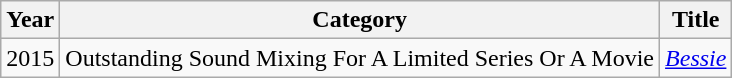<table class="wikitable">
<tr>
<th>Year</th>
<th>Category</th>
<th>Title</th>
</tr>
<tr>
<td>2015</td>
<td>Outstanding Sound Mixing For A Limited Series Or A Movie</td>
<td><em><a href='#'>Bessie</a></em></td>
</tr>
</table>
